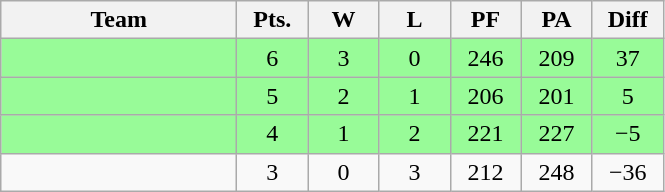<table class=wikitable>
<tr>
<th width=150px>Team</th>
<th width=40px>Pts.</th>
<th width=40px>W</th>
<th width=40px>L</th>
<th width=40px>PF</th>
<th width=40px>PA</th>
<th width=40px>Diff</th>
</tr>
<tr align=center |- bgcolor="#98fb98">
<td align=left></td>
<td>6</td>
<td>3</td>
<td>0</td>
<td>246</td>
<td>209</td>
<td>37</td>
</tr>
<tr align=center |- bgcolor="#98fb98">
<td align=left></td>
<td>5</td>
<td>2</td>
<td>1</td>
<td>206</td>
<td>201</td>
<td>5</td>
</tr>
<tr align=center |- bgcolor="#98fb98">
<td align=left></td>
<td>4</td>
<td>1</td>
<td>2</td>
<td>221</td>
<td>227</td>
<td>−5</td>
</tr>
<tr align=center>
<td align=left></td>
<td>3</td>
<td>0</td>
<td>3</td>
<td>212</td>
<td>248</td>
<td>−36</td>
</tr>
</table>
